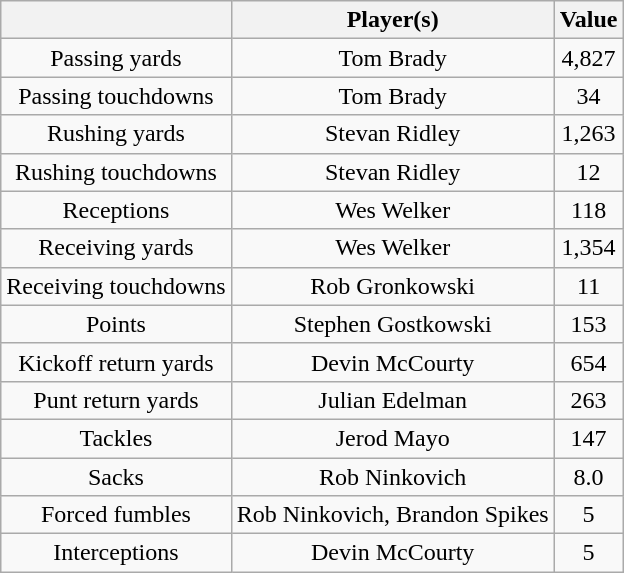<table class="wikitable">
<tr>
<th></th>
<th>Player(s)</th>
<th>Value</th>
</tr>
<tr style="background:#ffddoo; text-align:center;">
<td>Passing yards</td>
<td>Tom Brady</td>
<td>4,827</td>
</tr>
<tr style="background:#ffddoo; text-align:center;">
<td>Passing touchdowns</td>
<td>Tom Brady</td>
<td>34</td>
</tr>
<tr style="background:#ffddoo; text-align:center;">
<td>Rushing yards</td>
<td>Stevan Ridley</td>
<td>1,263</td>
</tr>
<tr style="background:#ffddoo; text-align:center;">
<td>Rushing touchdowns</td>
<td>Stevan Ridley</td>
<td>12</td>
</tr>
<tr style="background:#ffddoo; text-align:center;">
<td>Receptions</td>
<td>Wes Welker</td>
<td>118</td>
</tr>
<tr style="background:#ffddoo; text-align:center;">
<td>Receiving yards</td>
<td>Wes Welker</td>
<td>1,354</td>
</tr>
<tr style="background:#ffddoo; text-align:center;">
<td>Receiving touchdowns</td>
<td>Rob Gronkowski</td>
<td>11</td>
</tr>
<tr style="background:#ffddoo; text-align:center;">
<td>Points</td>
<td>Stephen Gostkowski</td>
<td>153</td>
</tr>
<tr style="background:#ffddoo; text-align:center;">
<td>Kickoff return yards</td>
<td>Devin McCourty</td>
<td>654</td>
</tr>
<tr style="background:#ffddoo; text-align:center;">
<td>Punt return yards</td>
<td>Julian Edelman</td>
<td>263</td>
</tr>
<tr style="background:#ffddoo; text-align:center;">
<td>Tackles</td>
<td>Jerod Mayo</td>
<td>147</td>
</tr>
<tr style="background:#ffddoo; text-align:center;">
<td>Sacks</td>
<td>Rob Ninkovich</td>
<td>8.0</td>
</tr>
<tr style="background:#ffddoo; text-align:center;">
<td>Forced fumbles</td>
<td>Rob Ninkovich, Brandon Spikes</td>
<td>5</td>
</tr>
<tr style="background:#ffddoo; text-align:center;">
<td>Interceptions</td>
<td>Devin McCourty</td>
<td>5</td>
</tr>
</table>
